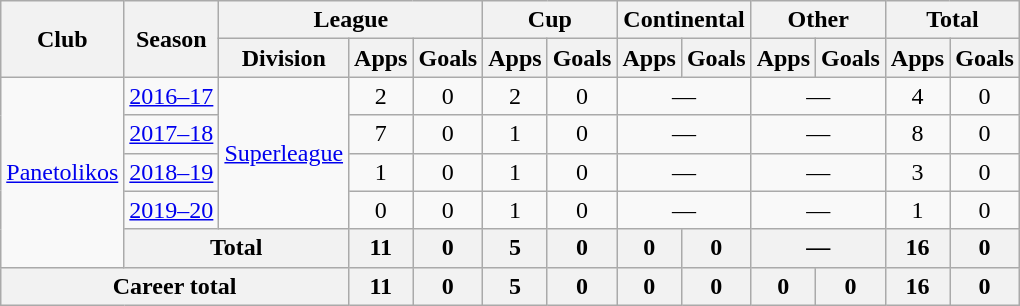<table class="wikitable" style="text-align:center">
<tr>
<th rowspan=2>Club</th>
<th rowspan=2>Season</th>
<th colspan=3>League</th>
<th colspan=2>Cup</th>
<th colspan=2>Continental</th>
<th colspan=2>Other</th>
<th colspan=2>Total</th>
</tr>
<tr>
<th>Division</th>
<th>Apps</th>
<th>Goals</th>
<th>Apps</th>
<th>Goals</th>
<th>Apps</th>
<th>Goals</th>
<th>Apps</th>
<th>Goals</th>
<th>Apps</th>
<th>Goals</th>
</tr>
<tr>
<td rowspan=5><a href='#'>Panetolikos</a></td>
<td><a href='#'>2016–17</a></td>
<td rowspan=4><a href='#'>Superleague</a></td>
<td>2</td>
<td>0</td>
<td>2</td>
<td>0</td>
<td colspan="2">—</td>
<td colspan="2">—</td>
<td>4</td>
<td>0</td>
</tr>
<tr>
<td><a href='#'>2017–18</a></td>
<td>7</td>
<td>0</td>
<td>1</td>
<td>0</td>
<td colspan="2">—</td>
<td colspan="2">—</td>
<td>8</td>
<td>0</td>
</tr>
<tr>
<td><a href='#'>2018–19</a></td>
<td>1</td>
<td>0</td>
<td>1</td>
<td>0</td>
<td colspan="2">—</td>
<td colspan="2">—</td>
<td>3</td>
<td>0</td>
</tr>
<tr>
<td><a href='#'>2019–20</a></td>
<td>0</td>
<td>0</td>
<td>1</td>
<td>0</td>
<td colspan="2">—</td>
<td colspan="2">—</td>
<td>1</td>
<td>0</td>
</tr>
<tr>
<th colspan="2">Total</th>
<th>11</th>
<th>0</th>
<th>5</th>
<th>0</th>
<th>0</th>
<th>0</th>
<th colspan="2">—</th>
<th>16</th>
<th>0</th>
</tr>
<tr>
<th colspan="3">Career total</th>
<th>11</th>
<th>0</th>
<th>5</th>
<th>0</th>
<th>0</th>
<th>0</th>
<th>0</th>
<th>0</th>
<th>16</th>
<th>0</th>
</tr>
</table>
